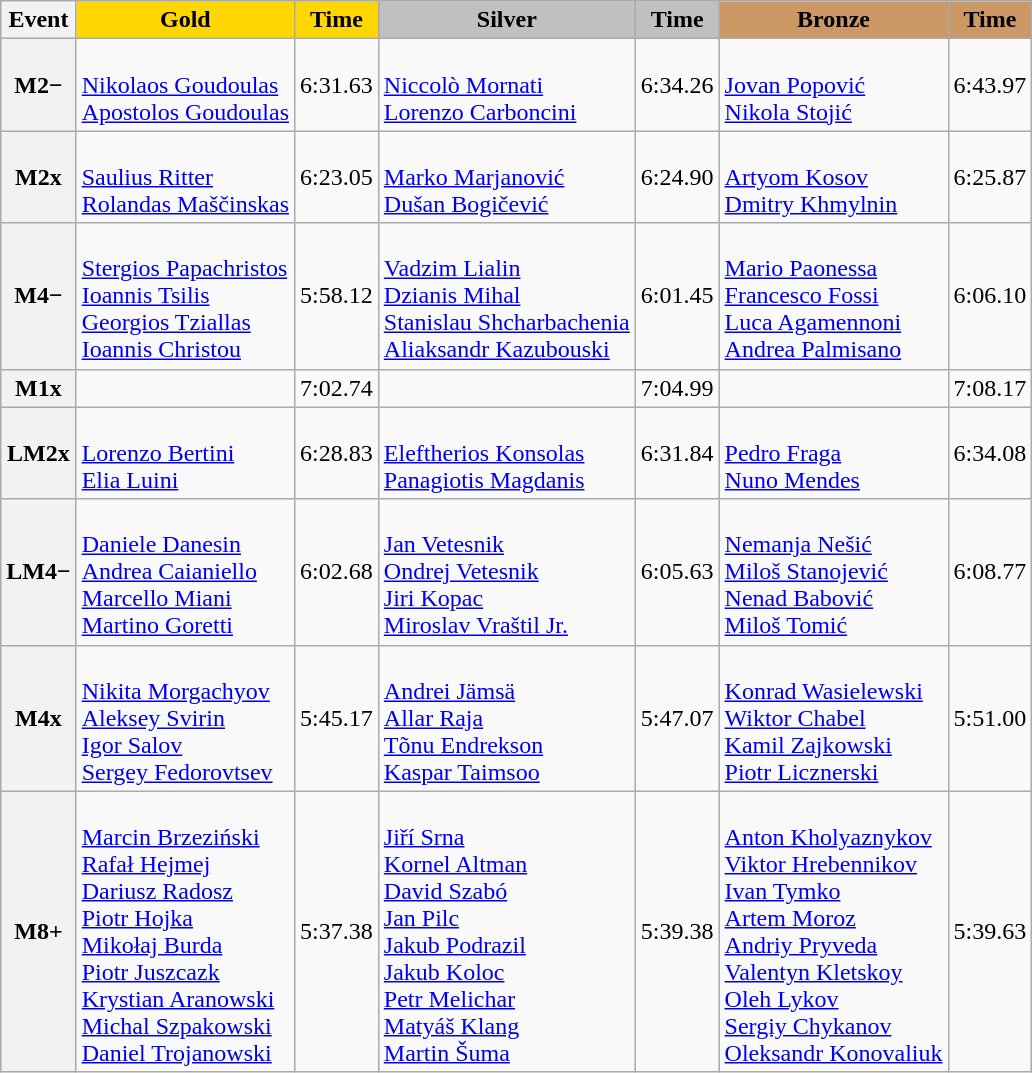<table class="wikitable">
<tr>
<th scope="col">Event</th>
<th scope="col" style="background-color: gold">Gold</th>
<th scope="col" style="background-color: gold">Time</th>
<th scope="col" style="background-color: silver">Silver</th>
<th scope="col" style="background-color: silver">Time</th>
<th scope="col" style="background-color: #cc9966">Bronze</th>
<th scope="col" style="background-color: #cc9966">Time</th>
</tr>
<tr>
<th scope="row">M2−</th>
<td><br><a href='#'>Nikolaos Goudoulas</a><br><a href='#'>Apostolos Goudoulas</a></td>
<td>6:31.63</td>
<td><br><a href='#'>Niccolò Mornati</a><br><a href='#'>Lorenzo Carboncini</a></td>
<td>6:34.26</td>
<td><br><a href='#'>Jovan Popović</a><br><a href='#'>Nikola Stojić</a></td>
<td>6:43.97</td>
</tr>
<tr>
<th scope="row">M2x</th>
<td><br><a href='#'>Saulius Ritter</a><br><a href='#'>Rolandas Maščinskas</a></td>
<td>6:23.05</td>
<td><br><a href='#'>Marko Marjanović</a><br><a href='#'>Dušan Bogičević</a></td>
<td>6:24.90</td>
<td><br><a href='#'>Artyom Kosov</a><br><a href='#'>Dmitry Khmylnin</a></td>
<td>6:25.87</td>
</tr>
<tr>
<th scope="row">M4−</th>
<td><br><a href='#'>Stergios Papachristos</a><br><a href='#'>Ioannis Tsilis</a><br><a href='#'>Georgios Tziallas</a><br><a href='#'>Ioannis Christou</a></td>
<td>5:58.12</td>
<td><br><a href='#'>Vadzim Lialin</a><br><a href='#'>Dzianis Mihal</a><br><a href='#'>Stanislau Shcharbachenia</a><br><a href='#'>Aliaksandr Kazubouski</a></td>
<td>6:01.45</td>
<td><br><a href='#'>Mario Paonessa</a><br><a href='#'>Francesco Fossi</a><br><a href='#'>Luca Agamennoni</a><br><a href='#'>Andrea Palmisano</a></td>
<td>6:06.10</td>
</tr>
<tr>
<th scope="row">M1x</th>
<td></td>
<td>7:02.74</td>
<td></td>
<td>7:04.99</td>
<td></td>
<td>7:08.17</td>
</tr>
<tr>
<th scope="row">LM2x</th>
<td><br><a href='#'>Lorenzo Bertini</a><br><a href='#'>Elia Luini</a></td>
<td>6:28.83</td>
<td><br><a href='#'>Eleftherios Konsolas</a><br><a href='#'>Panagiotis Magdanis</a></td>
<td>6:31.84</td>
<td><br><a href='#'>Pedro Fraga</a><br><a href='#'>Nuno Mendes</a></td>
<td>6:34.08</td>
</tr>
<tr>
<th scope="row">LM4−</th>
<td><br><a href='#'>Daniele Danesin</a><br><a href='#'>Andrea Caianiello</a><br><a href='#'>Marcello Miani</a><br><a href='#'>Martino Goretti</a></td>
<td>6:02.68</td>
<td><br><a href='#'>Jan Vetesnik</a><br><a href='#'>Ondrej Vetesnik</a><br><a href='#'>Jiri Kopac</a><br><a href='#'>Miroslav Vraštil Jr.</a></td>
<td>6:05.63</td>
<td><br><a href='#'>Nemanja Nešić</a><br><a href='#'>Miloš Stanojević</a><br><a href='#'>Nenad Babović</a><br><a href='#'>Miloš Tomić</a></td>
<td>6:08.77</td>
</tr>
<tr>
<th scope="row">M4x</th>
<td><br><a href='#'>Nikita Morgachyov</a><br><a href='#'>Aleksey Svirin</a><br><a href='#'>Igor Salov</a><br><a href='#'>Sergey Fedorovtsev</a></td>
<td>5:45.17</td>
<td><br><a href='#'>Andrei Jämsä</a><br><a href='#'>Allar Raja</a><br><a href='#'>Tõnu Endrekson</a><br><a href='#'>Kaspar Taimsoo</a></td>
<td>5:47.07</td>
<td><br><a href='#'>Konrad Wasielewski</a><br><a href='#'>Wiktor Chabel</a><br><a href='#'>Kamil Zajkowski</a><br><a href='#'>Piotr Licznerski</a></td>
<td>5:51.00</td>
</tr>
<tr>
<th scope="row">M8+</th>
<td><br><a href='#'>Marcin Brzeziński</a><br><a href='#'>Rafał Hejmej</a><br><a href='#'>Dariusz Radosz</a><br><a href='#'>Piotr Hojka</a><br><a href='#'>Mikołaj Burda</a><br><a href='#'>Piotr Juszcazk</a><br><a href='#'>Krystian Aranowski</a><br><a href='#'>Michal Szpakowski</a><br><a href='#'>Daniel Trojanowski</a></td>
<td>5:37.38</td>
<td><br><a href='#'>Jiří Srna</a><br><a href='#'>Kornel Altman</a><br><a href='#'>David Szabó</a><br><a href='#'>Jan Pilc</a><br><a href='#'>Jakub Podrazil</a><br><a href='#'>Jakub Koloc</a><br><a href='#'>Petr Melichar</a><br><a href='#'>Matyáš Klang</a><br><a href='#'>Martin Šuma</a></td>
<td>5:39.38</td>
<td><br><a href='#'>Anton Kholyaznykov</a><br><a href='#'>Viktor Hrebennikov</a><br><a href='#'>Ivan Tymko</a><br><a href='#'>Artem Moroz</a><br><a href='#'>Andriy Pryveda</a><br><a href='#'>Valentyn Kletskoy</a><br><a href='#'>Oleh Lykov</a><br><a href='#'>Sergiy Chykanov</a><br><a href='#'>Oleksandr Konovaliuk</a></td>
<td>5:39.63</td>
</tr>
</table>
